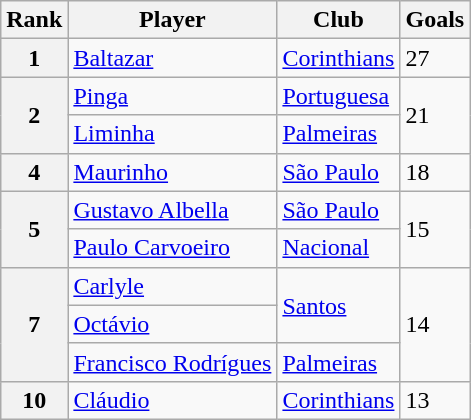<table class="wikitable">
<tr>
<th>Rank</th>
<th>Player</th>
<th>Club</th>
<th>Goals</th>
</tr>
<tr>
<th>1</th>
<td><a href='#'>Baltazar</a></td>
<td><a href='#'>Corinthians</a></td>
<td>27</td>
</tr>
<tr>
<th rowspan="2">2</th>
<td><a href='#'>Pinga</a></td>
<td><a href='#'>Portuguesa</a></td>
<td rowspan="2">21</td>
</tr>
<tr>
<td><a href='#'>Liminha</a></td>
<td><a href='#'>Palmeiras</a></td>
</tr>
<tr>
<th>4</th>
<td><a href='#'>Maurinho</a></td>
<td><a href='#'>São Paulo</a></td>
<td>18</td>
</tr>
<tr>
<th rowspan="2">5</th>
<td><a href='#'>Gustavo Albella</a></td>
<td><a href='#'>São Paulo</a></td>
<td rowspan="2">15</td>
</tr>
<tr>
<td><a href='#'>Paulo Carvoeiro</a></td>
<td><a href='#'>Nacional</a></td>
</tr>
<tr>
<th rowspan="3">7</th>
<td><a href='#'>Carlyle</a></td>
<td rowspan="2"><a href='#'>Santos</a></td>
<td rowspan="3">14</td>
</tr>
<tr>
<td><a href='#'>Octávio</a></td>
</tr>
<tr>
<td><a href='#'>Francisco Rodrígues</a></td>
<td><a href='#'>Palmeiras</a></td>
</tr>
<tr>
<th>10</th>
<td><a href='#'>Cláudio</a></td>
<td><a href='#'>Corinthians</a></td>
<td>13</td>
</tr>
</table>
